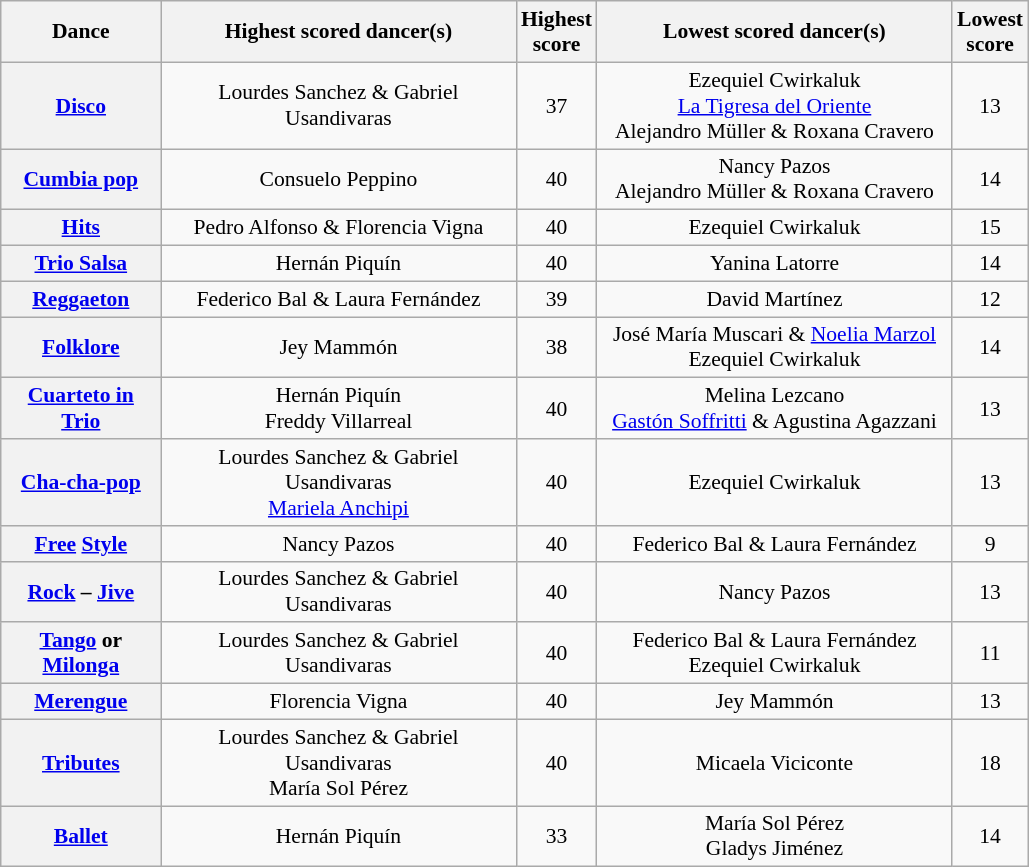<table class="wikitable sortable" style="text-align:center; font-size:90%;">
<tr>
<th width="100">Dance</th>
<th width="230" class="sortable">Highest scored dancer(s)</th>
<th width="40">Highest score</th>
<th width="230" class="sortable">Lowest scored dancer(s)</th>
<th width="40">Lowest score</th>
</tr>
<tr>
<th><a href='#'>Disco</a></th>
<td>Lourdes Sanchez & Gabriel Usandivaras</td>
<td>37</td>
<td>Ezequiel Cwirkaluk<br><a href='#'>La Tigresa del Oriente</a><br>Alejandro Müller & Roxana Cravero</td>
<td>13</td>
</tr>
<tr>
<th><a href='#'>Cumbia pop</a></th>
<td>Consuelo Peppino</td>
<td>40</td>
<td>Nancy Pazos<br>Alejandro Müller & Roxana Cravero</td>
<td>14</td>
</tr>
<tr>
<th><a href='#'>Hits</a></th>
<td>Pedro Alfonso & Florencia Vigna</td>
<td>40</td>
<td>Ezequiel Cwirkaluk</td>
<td>15</td>
</tr>
<tr>
<th><a href='#'>Trio Salsa</a></th>
<td>Hernán Piquín</td>
<td>40</td>
<td>Yanina Latorre</td>
<td>14</td>
</tr>
<tr>
<th><a href='#'>Reggaeton</a></th>
<td>Federico Bal & Laura Fernández</td>
<td>39</td>
<td>David Martínez</td>
<td>12</td>
</tr>
<tr>
<th><a href='#'>Folklore</a></th>
<td>Jey Mammón</td>
<td>38</td>
<td>José María Muscari & <a href='#'>Noelia Marzol</a><br>Ezequiel Cwirkaluk</td>
<td>14</td>
</tr>
<tr>
<th><a href='#'>Cuarteto in Trio</a></th>
<td>Hernán Piquín<br>Freddy Villarreal</td>
<td>40</td>
<td>Melina Lezcano<br><a href='#'>Gastón Soffritti</a> & Agustina Agazzani</td>
<td>13</td>
</tr>
<tr>
<th><a href='#'>Cha-cha-pop</a></th>
<td>Lourdes Sanchez & Gabriel Usandivaras<br><a href='#'>Mariela Anchipi</a></td>
<td>40</td>
<td>Ezequiel Cwirkaluk</td>
<td>13</td>
</tr>
<tr>
<th><a href='#'>Free</a> <a href='#'>Style</a></th>
<td>Nancy Pazos</td>
<td>40</td>
<td>Federico Bal & Laura Fernández</td>
<td>9</td>
</tr>
<tr>
<th><a href='#'>Rock</a> – <a href='#'>Jive</a></th>
<td>Lourdes Sanchez & Gabriel Usandivaras</td>
<td>40</td>
<td>Nancy Pazos</td>
<td>13</td>
</tr>
<tr>
<th><a href='#'>Tango</a> or <a href='#'>Milonga</a></th>
<td>Lourdes Sanchez & Gabriel Usandivaras</td>
<td>40</td>
<td>Federico Bal & Laura Fernández<br>Ezequiel Cwirkaluk</td>
<td>11</td>
</tr>
<tr>
<th><a href='#'>Merengue</a></th>
<td>Florencia Vigna</td>
<td>40</td>
<td>Jey Mammón</td>
<td>13</td>
</tr>
<tr>
<th><a href='#'>Tributes</a></th>
<td>Lourdes Sanchez & Gabriel Usandivaras<br>María Sol Pérez</td>
<td>40</td>
<td>Micaela Viciconte</td>
<td>18</td>
</tr>
<tr>
<th><a href='#'>Ballet</a></th>
<td>Hernán Piquín</td>
<td>33</td>
<td>María Sol Pérez<br>Gladys Jiménez</td>
<td>14</td>
</tr>
</table>
